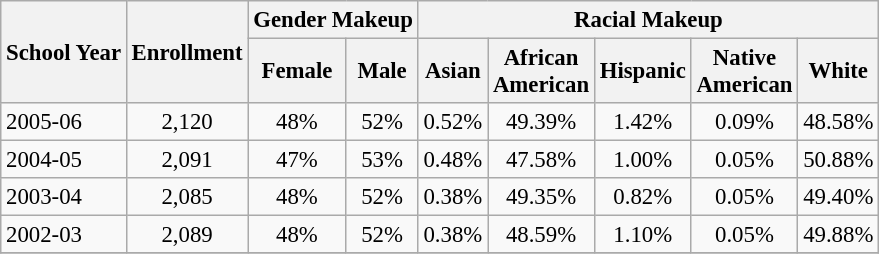<table class="wikitable" style="font-size: 95%;">
<tr>
<th rowspan="2">School Year</th>
<th rowspan="2">Enrollment</th>
<th colspan="2">Gender Makeup</th>
<th colspan="5">Racial Makeup</th>
</tr>
<tr>
<th>Female</th>
<th>Male</th>
<th>Asian</th>
<th>African <br>American</th>
<th>Hispanic</th>
<th>Native <br>American</th>
<th>White</th>
</tr>
<tr>
<td align="left">2005-06</td>
<td align="center">2,120</td>
<td align="center">48%</td>
<td align="center">52%</td>
<td align="center">0.52%</td>
<td align="center">49.39%</td>
<td align="center">1.42%</td>
<td align="center">0.09%</td>
<td align="center">48.58%</td>
</tr>
<tr>
<td align="left">2004-05</td>
<td align="center">2,091</td>
<td align="center">47%</td>
<td align="center">53%</td>
<td align="center">0.48%</td>
<td align="center">47.58%</td>
<td align="center">1.00%</td>
<td align="center">0.05%</td>
<td align="center">50.88%</td>
</tr>
<tr>
<td align="left">2003-04</td>
<td align="center">2,085</td>
<td align="center">48%</td>
<td align="center">52%</td>
<td align="center">0.38%</td>
<td align="center">49.35%</td>
<td align="center">0.82%</td>
<td align="center">0.05%</td>
<td align="center">49.40%</td>
</tr>
<tr>
<td align="left">2002-03</td>
<td align="center">2,089</td>
<td align="center">48%</td>
<td align="center">52%</td>
<td align="center">0.38%</td>
<td align="center">48.59%</td>
<td align="center">1.10%</td>
<td align="center">0.05%</td>
<td align="center">49.88%</td>
</tr>
<tr>
</tr>
</table>
